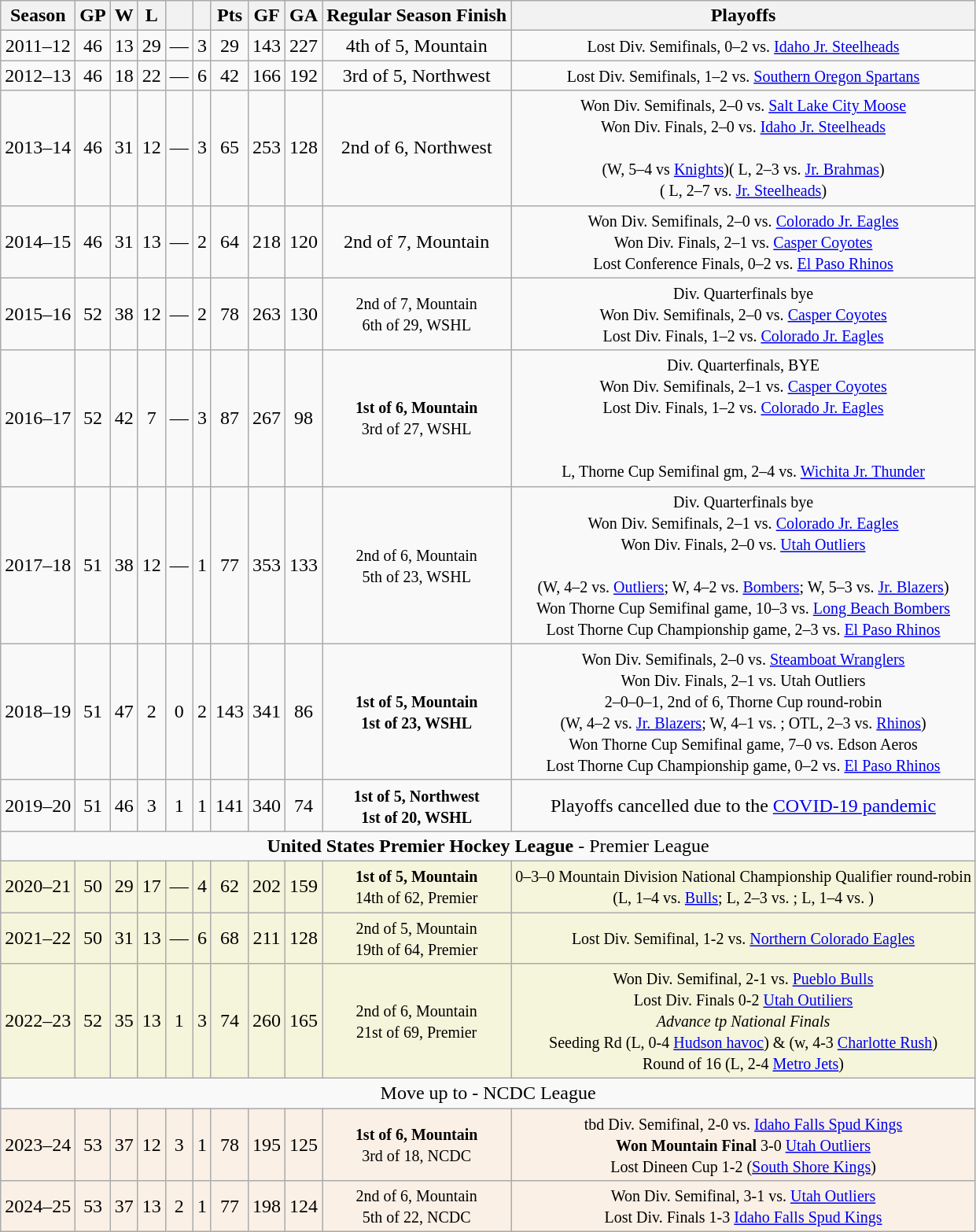<table class="wikitable" style="text-align:center">
<tr>
<th>Season</th>
<th>GP</th>
<th>W</th>
<th>L</th>
<th></th>
<th></th>
<th>Pts</th>
<th>GF</th>
<th>GA</th>
<th>Regular Season Finish</th>
<th>Playoffs</th>
</tr>
<tr>
<td>2011–12</td>
<td>46</td>
<td>13</td>
<td>29</td>
<td>—</td>
<td>3</td>
<td>29</td>
<td>143</td>
<td>227</td>
<td>4th of 5, Mountain</td>
<td><small>Lost Div. Semifinals, 0–2 vs. <a href='#'>Idaho Jr. Steelheads</a></small></td>
</tr>
<tr>
<td>2012–13</td>
<td>46</td>
<td>18</td>
<td>22</td>
<td>—</td>
<td>6</td>
<td>42</td>
<td>166</td>
<td>192</td>
<td>3rd of 5, Northwest</td>
<td><small>Lost Div. Semifinals, 1–2 vs. <a href='#'>Southern Oregon Spartans</a></small></td>
</tr>
<tr>
<td>2013–14</td>
<td>46</td>
<td>31</td>
<td>12</td>
<td>—</td>
<td>3</td>
<td>65</td>
<td>253</td>
<td>128</td>
<td>2nd of 6, Northwest</td>
<td><small>Won Div. Semifinals, 2–0 vs. <a href='#'>Salt Lake City Moose</a><br>Won Div. Finals, 2–0 vs. <a href='#'>Idaho Jr. Steelheads</a><br><br>(W, 5–4 vs <a href='#'>Knights</a>)( L, 2–3 vs. <a href='#'>Jr. Brahmas</a>)<br>( L, 2–7 vs. <a href='#'>Jr. Steelheads</a>)</small></td>
</tr>
<tr>
<td>2014–15</td>
<td>46</td>
<td>31</td>
<td>13</td>
<td>—</td>
<td>2</td>
<td>64</td>
<td>218</td>
<td>120</td>
<td>2nd of 7, Mountain</td>
<td><small>Won Div. Semifinals, 2–0 vs. <a href='#'>Colorado Jr. Eagles</a><br>Won Div. Finals, 2–1 vs. <a href='#'>Casper Coyotes</a><br>Lost Conference Finals, 0–2 vs. <a href='#'>El Paso Rhinos</a></small></td>
</tr>
<tr>
<td>2015–16</td>
<td>52</td>
<td>38</td>
<td>12</td>
<td>—</td>
<td>2</td>
<td>78</td>
<td>263</td>
<td>130</td>
<td><small>2nd of 7, Mountain<br>6th of 29, WSHL</small></td>
<td><small>Div. Quarterfinals bye<br>Won Div. Semifinals, 2–0 vs. <a href='#'>Casper Coyotes</a><br>Lost Div. Finals, 1–2 vs. <a href='#'>Colorado Jr. Eagles</a></small></td>
</tr>
<tr>
<td>2016–17</td>
<td>52</td>
<td>42</td>
<td>7</td>
<td>—</td>
<td>3</td>
<td>87</td>
<td>267</td>
<td>98</td>
<td><small><strong>1st of 6, Mountain</strong><br>3rd of 27, WSHL</small></td>
<td><small>Div. Quarterfinals, BYE<br>Won Div. Semifinals, 2–1 vs. <a href='#'>Casper Coyotes</a><br>Lost Div. Finals, 1–2 vs. <a href='#'>Colorado Jr. Eagles</a><br><br><br>L, Thorne Cup Semifinal gm, 2–4 vs. <a href='#'>Wichita Jr. Thunder</a></small></td>
</tr>
<tr>
<td>2017–18</td>
<td>51</td>
<td>38</td>
<td>12</td>
<td>—</td>
<td>1</td>
<td>77</td>
<td>353</td>
<td>133</td>
<td><small>2nd of 6, Mountain<br>5th of 23, WSHL</small></td>
<td><small>Div. Quarterfinals bye<br>Won Div. Semifinals, 2–1 vs. <a href='#'>Colorado Jr. Eagles</a><br>Won Div. Finals, 2–0 vs. <a href='#'>Utah Outliers</a><br> <br>(W, 4–2 vs. <a href='#'>Outliers</a>; W, 4–2 vs. <a href='#'>Bombers</a>; W, 5–3 vs. <a href='#'>Jr. Blazers</a>)<br>Won Thorne Cup Semifinal game, 10–3 vs. <a href='#'>Long Beach Bombers</a><br>Lost Thorne Cup Championship game, 2–3 vs. <a href='#'>El Paso Rhinos</a></small></td>
</tr>
<tr>
<td>2018–19</td>
<td>51</td>
<td>47</td>
<td>2</td>
<td>0</td>
<td>2</td>
<td>143</td>
<td>341</td>
<td>86</td>
<td><small><strong>1st of 5, Mountain<br>1st of 23, WSHL</strong></small></td>
<td><small>Won Div. Semifinals, 2–0 vs. <a href='#'>Steamboat Wranglers</a><br>Won Div. Finals, 2–1 vs. Utah Outliers<br>2–0–0–1, 2nd of 6, Thorne Cup round-robin<br>(W, 4–2 vs. <a href='#'>Jr. Blazers</a>; W, 4–1 vs. ; OTL, 2–3 vs. <a href='#'>Rhinos</a>)<br>Won Thorne Cup Semifinal game, 7–0 vs. Edson Aeros<br>Lost Thorne Cup Championship game, 0–2 vs. <a href='#'>El Paso Rhinos</a></small></td>
</tr>
<tr>
<td>2019–20</td>
<td>51</td>
<td>46</td>
<td>3</td>
<td>1</td>
<td>1</td>
<td>141</td>
<td>340</td>
<td>74</td>
<td><small><strong>1st of 5, Northwest</strong><br><strong>1st of 20, WSHL</strong></small></td>
<td>Playoffs cancelled due to the <a href='#'>COVID-19 pandemic</a></td>
</tr>
<tr>
<td colspan=12><strong>United States Premier Hockey League</strong>  -  Premier League</td>
</tr>
<tr bgcolor="beige">
<td>2020–21</td>
<td>50</td>
<td>29</td>
<td>17</td>
<td>—</td>
<td>4</td>
<td>62</td>
<td>202</td>
<td>159</td>
<td><small><strong>1st of 5, Mountain</strong><br>14th of 62, Premier</small></td>
<td><small>0–3–0 Mountain Division National Championship Qualifier round-robin<br>(L, 1–4 vs. <a href='#'>Bulls</a>; L, 2–3 vs. ; L, 1–4 vs. )</small></td>
</tr>
<tr bgcolor="beige">
<td>2021–22</td>
<td>50</td>
<td>31</td>
<td>13</td>
<td>—</td>
<td>6</td>
<td>68</td>
<td>211</td>
<td>128</td>
<td><small>2nd of 5, Mountain<br>19th of 64, Premier</small></td>
<td><small>Lost Div. Semifinal, 1-2 vs. <a href='#'>Northern Colorado Eagles</a></small></td>
</tr>
<tr bgcolor="beige">
<td>2022–23</td>
<td>52</td>
<td>35</td>
<td>13</td>
<td>1</td>
<td>3</td>
<td>74</td>
<td>260</td>
<td>165</td>
<td><small>2nd of 6, Mountain<br>21st of 69, Premier</small></td>
<td><small>Won Div. Semifinal, 2-1 vs. <a href='#'>Pueblo Bulls</a><br> Lost Div. Finals 0-2 <a href='#'>Utah Outiliers</a><br><em>Advance tp National Finals</em><br>Seeding Rd (L, 0-4 <a href='#'>Hudson havoc</a>) & (w, 4-3 <a href='#'>Charlotte Rush</a>)<br>Round of 16 (L, 2-4 <a href='#'>Metro Jets</a>)</small></td>
</tr>
<tr>
<td colspan=12>Move up to   -  NCDC League</td>
</tr>
<tr bgcolor="linen">
<td>2023–24</td>
<td>53</td>
<td>37</td>
<td>12</td>
<td>3</td>
<td>1</td>
<td>78</td>
<td>195</td>
<td>125</td>
<td><small><strong>1st of 6, Mountain</strong><br>3rd of 18, NCDC</small></td>
<td><small>tbd Div. Semifinal, 2-0 vs. <a href='#'>Idaho Falls Spud Kings</a><br><strong>Won Mountain Final</strong> 3-0 <a href='#'>Utah Outliers</a><br>Lost Dineen Cup 1-2 (<a href='#'>South Shore Kings</a>)</small></td>
</tr>
<tr bgcolor="linen">
<td>2024–25</td>
<td>53</td>
<td>37</td>
<td>13</td>
<td>2</td>
<td>1</td>
<td>77</td>
<td>198</td>
<td>124</td>
<td><small>2nd of 6, Mountain<br>5th of 22, NCDC</small></td>
<td><small>Won Div. Semifinal, 3-1 vs. <a href='#'>Utah Outliers</a><br>Lost Div. Finals 1-3 <a href='#'>Idaho Falls Spud Kings</a></small></td>
</tr>
</table>
